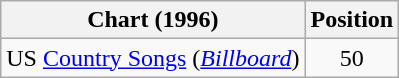<table class="wikitable sortable">
<tr>
<th scope="col">Chart (1996)</th>
<th scope="col">Position</th>
</tr>
<tr>
<td>US <a href='#'>Country Songs</a> (<em><a href='#'>Billboard</a></em>)</td>
<td align="center">50</td>
</tr>
</table>
